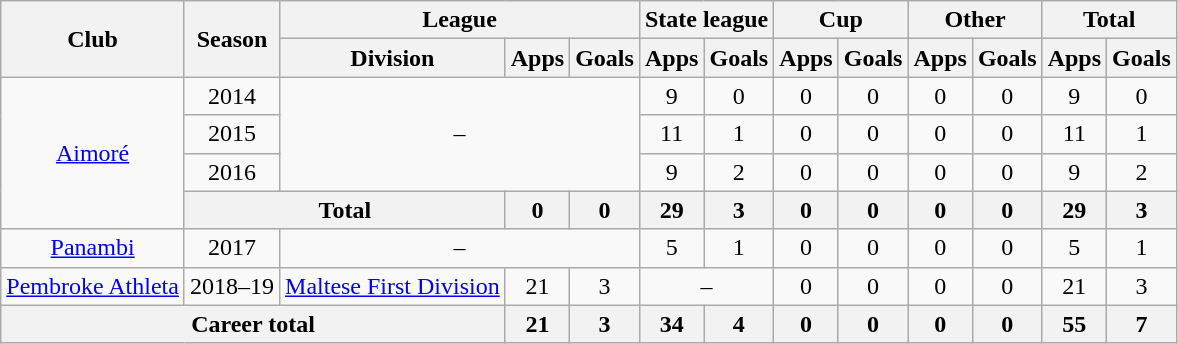<table class="wikitable" style="text-align: center">
<tr>
<th rowspan="2">Club</th>
<th rowspan="2">Season</th>
<th colspan="3">League</th>
<th colspan="2">State league</th>
<th colspan="2">Cup</th>
<th colspan="2">Other</th>
<th colspan="2">Total</th>
</tr>
<tr>
<th>Division</th>
<th>Apps</th>
<th>Goals</th>
<th>Apps</th>
<th>Goals</th>
<th>Apps</th>
<th>Goals</th>
<th>Apps</th>
<th>Goals</th>
<th>Apps</th>
<th>Goals</th>
</tr>
<tr>
<td rowspan="4"><a href='#'>Aimoré</a></td>
<td>2014</td>
<td colspan="3" rowspan="3">–</td>
<td>9</td>
<td>0</td>
<td>0</td>
<td>0</td>
<td>0</td>
<td>0</td>
<td>9</td>
<td>0</td>
</tr>
<tr>
<td>2015</td>
<td>11</td>
<td>1</td>
<td>0</td>
<td>0</td>
<td>0</td>
<td>0</td>
<td>11</td>
<td>1</td>
</tr>
<tr>
<td>2016</td>
<td>9</td>
<td>2</td>
<td>0</td>
<td>0</td>
<td>0</td>
<td>0</td>
<td>9</td>
<td>2</td>
</tr>
<tr>
<th colspan="2"><strong>Total</strong></th>
<th>0</th>
<th>0</th>
<th>29</th>
<th>3</th>
<th>0</th>
<th>0</th>
<th>0</th>
<th>0</th>
<th>29</th>
<th>3</th>
</tr>
<tr>
<td><a href='#'>Panambi</a></td>
<td>2017</td>
<td colspan="3">–</td>
<td>5</td>
<td>1</td>
<td>0</td>
<td>0</td>
<td>0</td>
<td>0</td>
<td>5</td>
<td>1</td>
</tr>
<tr>
<td><a href='#'>Pembroke Athleta</a></td>
<td>2018–19</td>
<td><a href='#'>Maltese First Division</a></td>
<td>21</td>
<td>3</td>
<td colspan="2">–</td>
<td>0</td>
<td>0</td>
<td>0</td>
<td>0</td>
<td>21</td>
<td>3</td>
</tr>
<tr>
<th colspan="3"><strong>Career total</strong></th>
<th>21</th>
<th>3</th>
<th>34</th>
<th>4</th>
<th>0</th>
<th>0</th>
<th>0</th>
<th>0</th>
<th>55</th>
<th>7</th>
</tr>
</table>
